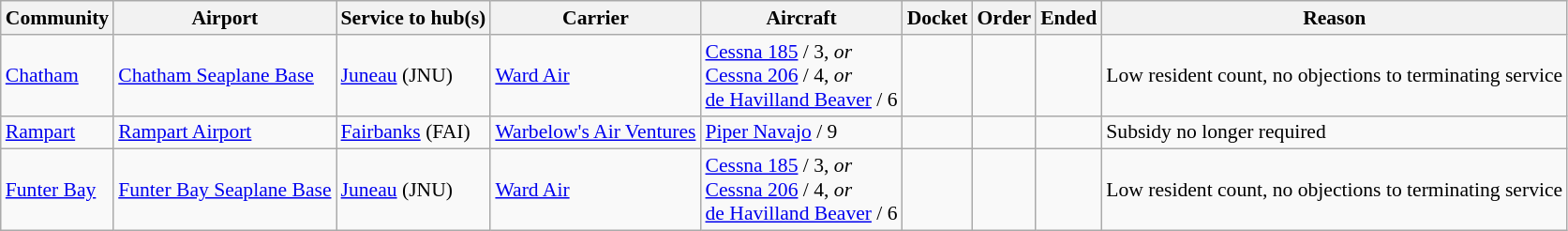<table class="wikitable sortable" style="font-size:90%">
<tr>
<th>Community</th>
<th>Airport</th>
<th>Service to hub(s)</th>
<th>Carrier</th>
<th>Aircraft</th>
<th>Docket</th>
<th>Order</th>
<th>Ended</th>
<th>Reason</th>
</tr>
<tr>
<td><a href='#'>Chatham</a></td>
<td><a href='#'>Chatham Seaplane Base</a></td>
<td><a href='#'>Juneau</a> (JNU)</td>
<td><a href='#'>Ward Air</a></td>
<td><a href='#'>Cessna 185</a> / 3, <em>or</em><br><a href='#'>Cessna 206</a> / 4, <em>or</em><br><a href='#'>de Havilland Beaver</a> / 6</td>
<td></td>
<td></td>
<td></td>
<td>Low resident count, no objections to terminating service</td>
</tr>
<tr>
<td><a href='#'>Rampart</a></td>
<td><a href='#'>Rampart Airport</a></td>
<td><a href='#'>Fairbanks</a> (FAI)</td>
<td><a href='#'>Warbelow's Air Ventures</a></td>
<td><a href='#'>Piper Navajo</a> / 9</td>
<td></td>
<td></td>
<td></td>
<td>Subsidy no longer required</td>
</tr>
<tr>
<td><a href='#'>Funter Bay</a></td>
<td><a href='#'>Funter Bay Seaplane Base</a></td>
<td><a href='#'>Juneau</a> (JNU)</td>
<td><a href='#'>Ward Air</a></td>
<td><a href='#'>Cessna 185</a> / 3, <em>or</em><br><a href='#'>Cessna 206</a> / 4, <em>or</em><br><a href='#'>de Havilland Beaver</a> / 6</td>
<td></td>
<td></td>
<td></td>
<td>Low resident count, no objections to terminating service</td>
</tr>
</table>
